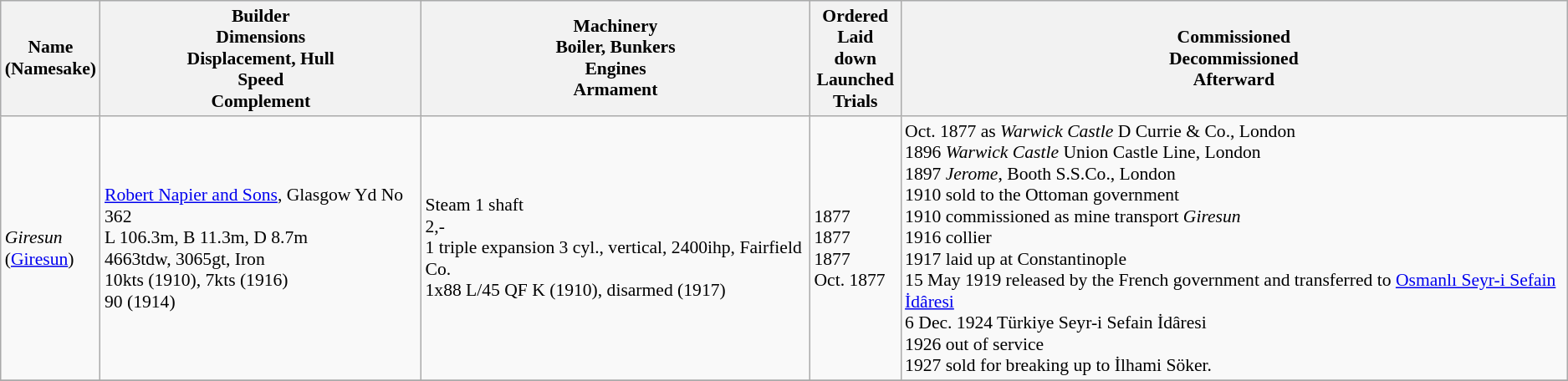<table class="wikitable" style="font-size:90%;">
<tr bgcolor="#e6e9ff">
<th>Name<br>(Namesake)</th>
<th>Builder<br>Dimensions<br>Displacement, Hull<br>Speed<br>Complement</th>
<th>Machinery<br>Boiler, Bunkers<br>Engines<br>Armament</th>
<th>Ordered<br>Laid down<br>Launched<br>Trials</th>
<th>Commissioned<br>Decommissioned<br>Afterward</th>
</tr>
<tr ---->
<td><em>Giresun</em><br>(<a href='#'>Giresun</a>)</td>
<td> <a href='#'>Robert Napier and Sons</a>, Glasgow Yd No 362<br>L 106.3m, B 11.3m, D 8.7m<br>4663tdw, 3065gt, Iron<br>10kts (1910), 7kts (1916)<br>90 (1914)</td>
<td>Steam 1 shaft<br>2,-<br>1 triple expansion 3 cyl., vertical, 2400ihp, Fairfield Co.<br>1x88 L/45 QF K (1910), disarmed (1917)</td>
<td>1877<br>1877<br>1877<br>Oct. 1877</td>
<td>Oct. 1877 as <em>Warwick Castle</em> D Currie &  Co., London<br>1896 <em>Warwick Castle</em> Union Castle Line, London<br>1897 <em>Jerome</em>, Booth S.S.Co., London<br>1910 sold to the Ottoman government<br>1910 commissioned as mine transport <em>Giresun</em><br>1916 collier<br>1917 laid up at Constantinople<br>15 May 1919 released by the French government and transferred to <a href='#'>Osmanlı Seyr-i Sefain İdâresi</a><br>6 Dec. 1924 Türkiye Seyr-i Sefain İdâresi<br>1926 out of service<br>1927 sold for breaking up to İlhami Söker.</td>
</tr>
<tr ---->
</tr>
</table>
